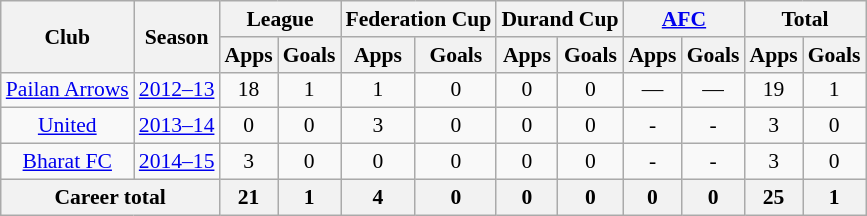<table class="wikitable" style="font-size:90%; text-align:center;">
<tr>
<th rowspan="2">Club</th>
<th rowspan="2">Season</th>
<th colspan="2">League</th>
<th colspan="2">Federation Cup</th>
<th colspan="2">Durand Cup</th>
<th colspan="2"><a href='#'>AFC</a></th>
<th colspan="2">Total</th>
</tr>
<tr>
<th>Apps</th>
<th>Goals</th>
<th>Apps</th>
<th>Goals</th>
<th>Apps</th>
<th>Goals</th>
<th>Apps</th>
<th>Goals</th>
<th>Apps</th>
<th>Goals</th>
</tr>
<tr>
<td rowspan="1"><a href='#'>Pailan Arrows</a></td>
<td><a href='#'>2012–13</a></td>
<td>18</td>
<td>1</td>
<td>1</td>
<td>0</td>
<td>0</td>
<td>0</td>
<td>—</td>
<td>—</td>
<td>19</td>
<td>1</td>
</tr>
<tr>
<td><a href='#'>United</a></td>
<td><a href='#'>2013–14</a></td>
<td>0</td>
<td>0</td>
<td>3</td>
<td>0</td>
<td>0</td>
<td>0</td>
<td>-</td>
<td>-</td>
<td>3</td>
<td>0</td>
</tr>
<tr>
<td><a href='#'>Bharat FC</a></td>
<td><a href='#'>2014–15</a></td>
<td>3</td>
<td>0</td>
<td>0</td>
<td>0</td>
<td>0</td>
<td>0</td>
<td>-</td>
<td>-</td>
<td>3</td>
<td>0</td>
</tr>
<tr>
<th colspan="2">Career total</th>
<th>21</th>
<th>1</th>
<th>4</th>
<th>0</th>
<th>0</th>
<th>0</th>
<th>0</th>
<th>0</th>
<th>25</th>
<th>1</th>
</tr>
</table>
